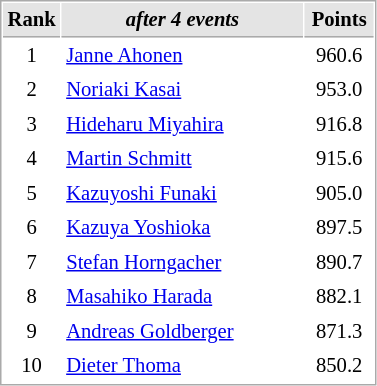<table cellspacing="1" cellpadding="3" style="border:1px solid #AAAAAA;font-size:86%">
<tr bgcolor="#E4E4E4">
<th style="border-bottom:1px solid #AAAAAA" width=10>Rank</th>
<th style="border-bottom:1px solid #AAAAAA" width=155><em>after 4 events</em></th>
<th style="border-bottom:1px solid #AAAAAA" width=40>Points</th>
</tr>
<tr>
<td align=center>1</td>
<td> <a href='#'>Janne Ahonen</a></td>
<td align=center>960.6</td>
</tr>
<tr>
<td align=center>2</td>
<td> <a href='#'>Noriaki Kasai</a></td>
<td align=center>953.0</td>
</tr>
<tr>
<td align=center>3</td>
<td> <a href='#'>Hideharu Miyahira</a></td>
<td align=center>916.8</td>
</tr>
<tr>
<td align=center>4</td>
<td> <a href='#'>Martin Schmitt</a></td>
<td align=center>915.6</td>
</tr>
<tr>
<td align=center>5</td>
<td> <a href='#'>Kazuyoshi Funaki</a></td>
<td align=center>905.0</td>
</tr>
<tr>
<td align=center>6</td>
<td> <a href='#'>Kazuya Yoshioka</a></td>
<td align=center>897.5</td>
</tr>
<tr>
<td align=center>7</td>
<td> <a href='#'>Stefan Horngacher</a></td>
<td align=center>890.7</td>
</tr>
<tr>
<td align=center>8</td>
<td> <a href='#'>Masahiko Harada</a></td>
<td align=center>882.1</td>
</tr>
<tr>
<td align=center>9</td>
<td> <a href='#'>Andreas Goldberger</a></td>
<td align=center>871.3</td>
</tr>
<tr>
<td align=center>10</td>
<td> <a href='#'>Dieter Thoma</a></td>
<td align=center>850.2</td>
</tr>
</table>
